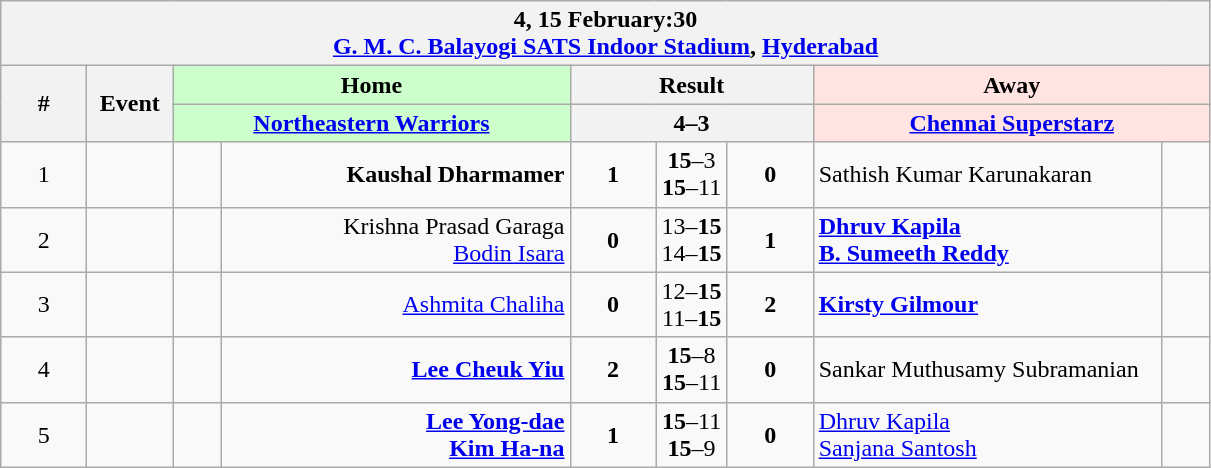<table class="wikitable">
<tr>
<th colspan="9">4, 15 February:30<br><a href='#'>G. M. C. Balayogi SATS Indoor Stadium</a>, <a href='#'>Hyderabad</a></th>
</tr>
<tr>
<th rowspan="2" width="50">#</th>
<th rowspan="2" width="50">Event</th>
<th colspan="2" width="250" style="background-color:#ccffcc">Home</th>
<th colspan="3" width="150">Result</th>
<th colspan="2" width="250"  style="background-color:#ffe4e1">Away</th>
</tr>
<tr>
<th colspan="2" style="background-color:#ccffcc"><a href='#'>Northeastern Warriors</a></th>
<th colspan="3">4–3</th>
<th colspan="2"  style="background-color:#ffe4e1"><a href='#'>Chennai Superstarz</a></th>
</tr>
<tr>
<td align="center">1</td>
<td align="center"></td>
<td align="center" width="25"></td>
<td align="right" width="225"><strong>Kaushal Dharmamer </strong></td>
<td align="center" width="50"><strong>1</strong></td>
<td align="center"><strong>15</strong>–3<br><strong>15</strong>–11</td>
<td align="center" width="50"><strong>0</strong></td>
<td align="left" width="225"> Sathish Kumar Karunakaran</td>
<td align="center" width="25"></td>
</tr>
<tr>
<td align="center">2</td>
<td align="center"></td>
<td align="center"></td>
<td align="right">Krishna Prasad Garaga <br><a href='#'>Bodin Isara</a> </td>
<td align="center"><strong>0</strong></td>
<td align="center">13–<strong>15</strong><br>14–<strong>15</strong></td>
<td align="center"><strong>1</strong></td>
<td align="left"><strong> <a href='#'>Dhruv Kapila</a><br> <a href='#'>B. Sumeeth Reddy</a></strong></td>
<td align="center"></td>
</tr>
<tr>
<td align="center">3</td>
<td align="center"></td>
<td align="center"></td>
<td align="right"><a href='#'>Ashmita Chaliha</a> </td>
<td align="center"><strong>0</strong></td>
<td align="center">12–<strong>15</strong><br>11–<strong>15</strong></td>
<td align="center"><strong>2</strong></td>
<td align="left"><strong> <a href='#'>Kirsty Gilmour</a></strong></td>
<td align="center"></td>
</tr>
<tr>
<td align="center">4</td>
<td align="center"></td>
<td align="center"></td>
<td align="right"><strong><a href='#'>Lee Cheuk Yiu</a> </strong></td>
<td align="center"><strong>2</strong></td>
<td align="center"><strong>15</strong>–8<br><strong>15</strong>–11</td>
<td align="center"><strong>0</strong></td>
<td align="left"> Sankar Muthusamy Subramanian</td>
<td align="center"></td>
</tr>
<tr>
<td align="center">5</td>
<td align="center"></td>
<td align="center"></td>
<td align="right"><strong><a href='#'>Lee Yong-dae</a> <br><a href='#'>Kim Ha-na</a> </strong></td>
<td align="center"><strong>1</strong></td>
<td align="center"><strong>15</strong>–11<br><strong>15</strong>–9</td>
<td align="center"><strong>0</strong></td>
<td align="left"> <a href='#'>Dhruv Kapila</a><br> <a href='#'>Sanjana Santosh</a></td>
<td align="center"></td>
</tr>
</table>
